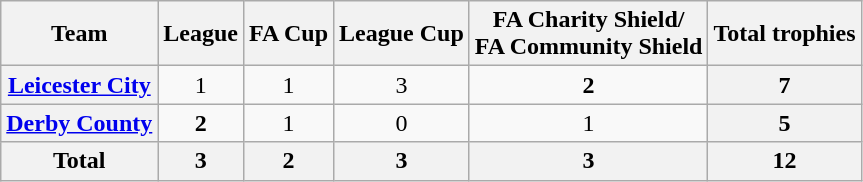<table class="wikitable" style="text-align:center">
<tr>
<th>Team</th>
<th>League</th>
<th>FA Cup</th>
<th>League Cup</th>
<th>FA Charity Shield/<br>FA Community Shield</th>
<th>Total trophies</th>
</tr>
<tr>
<th><a href='#'>Leicester City</a></th>
<td>1</td>
<td>1</td>
<td>3</td>
<td><strong>2</strong></td>
<th>7</th>
</tr>
<tr>
<th><a href='#'>Derby County</a></th>
<td><strong>2</strong></td>
<td>1</td>
<td>0</td>
<td>1</td>
<th>5</th>
</tr>
<tr>
<th>Total</th>
<th>3</th>
<th>2</th>
<th>3</th>
<th>3</th>
<th>12</th>
</tr>
</table>
